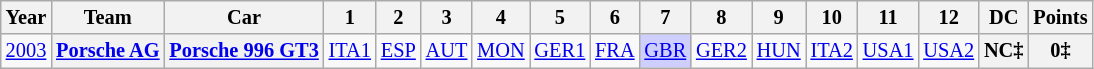<table class="wikitable" style="text-align:center; font-size:85%">
<tr>
<th>Year</th>
<th>Team</th>
<th>Car</th>
<th>1</th>
<th>2</th>
<th>3</th>
<th>4</th>
<th>5</th>
<th>6</th>
<th>7</th>
<th>8</th>
<th>9</th>
<th>10</th>
<th>11</th>
<th>12</th>
<th>DC</th>
<th>Points</th>
</tr>
<tr>
<td><a href='#'>2003</a></td>
<th nowrap><a href='#'>Porsche AG</a></th>
<th nowrap><a href='#'>Porsche 996 GT3</a></th>
<td><a href='#'>ITA1</a></td>
<td><a href='#'>ESP</a></td>
<td><a href='#'>AUT</a></td>
<td><a href='#'>MON</a></td>
<td><a href='#'>GER1</a></td>
<td><a href='#'>FRA</a></td>
<td style="background:#CFCFFF;"><a href='#'>GBR</a><br></td>
<td><a href='#'>GER2</a></td>
<td><a href='#'>HUN</a></td>
<td><a href='#'>ITA2</a></td>
<td><a href='#'>USA1</a></td>
<td><a href='#'>USA2</a></td>
<th>NC‡</th>
<th>0‡</th>
</tr>
</table>
